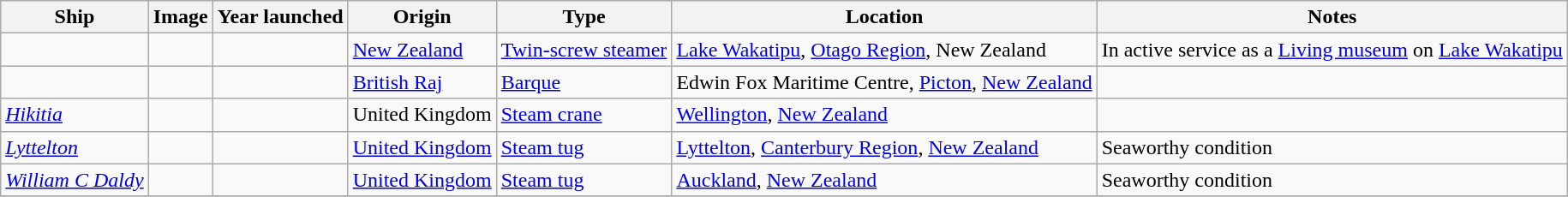<table class="wikitable sortable">
<tr>
<th>Ship</th>
<th>Image</th>
<th>Year launched</th>
<th>Origin</th>
<th>Type</th>
<th>Location</th>
<th>Notes</th>
</tr>
<tr>
<td data-sort-value=Earnslaw></td>
<td></td>
<td></td>
<td> <a href='#'>New Zealand</a></td>
<td><a href='#'>Twin-screw steamer</a></td>
<td><a href='#'>Lake Wakatipu</a>, <a href='#'>Otago Region</a>, New Zealand<br><small></small></td>
<td>In active service as a <a href='#'>Living museum</a> on <a href='#'>Lake Wakatipu</a></td>
</tr>
<tr>
<td data-sort-value=Edwin Fox></td>
<td></td>
<td></td>
<td> <a href='#'>British Raj</a></td>
<td><a href='#'>Barque</a></td>
<td>Edwin Fox Maritime Centre, <a href='#'>Picton</a>, <a href='#'>New Zealand</a><br></td>
<td></td>
</tr>
<tr>
<td><em><a href='#'>Hikitia</a></em></td>
<td></td>
<td></td>
<td> United Kingdom</td>
<td><a href='#'>Steam crane</a></td>
<td><a href='#'>Wellington</a>, <a href='#'>New Zealand</a></td>
<td></td>
</tr>
<tr>
<td><a href='#'><em>Lyttelton</em></a></td>
<td></td>
<td></td>
<td> <a href='#'>United Kingdom</a></td>
<td><a href='#'>Steam tug</a></td>
<td><a href='#'>Lyttelton</a>, <a href='#'>Canterbury Region</a>, <a href='#'>New Zealand</a></td>
<td>Seaworthy condition</td>
</tr>
<tr>
<td><em><a href='#'>William C Daldy</a></em></td>
<td></td>
<td></td>
<td> <a href='#'>United Kingdom</a></td>
<td><a href='#'>Steam tug</a></td>
<td><a href='#'>Auckland</a>, <a href='#'>New Zealand</a></td>
<td>Seaworthy condition</td>
</tr>
<tr>
</tr>
</table>
